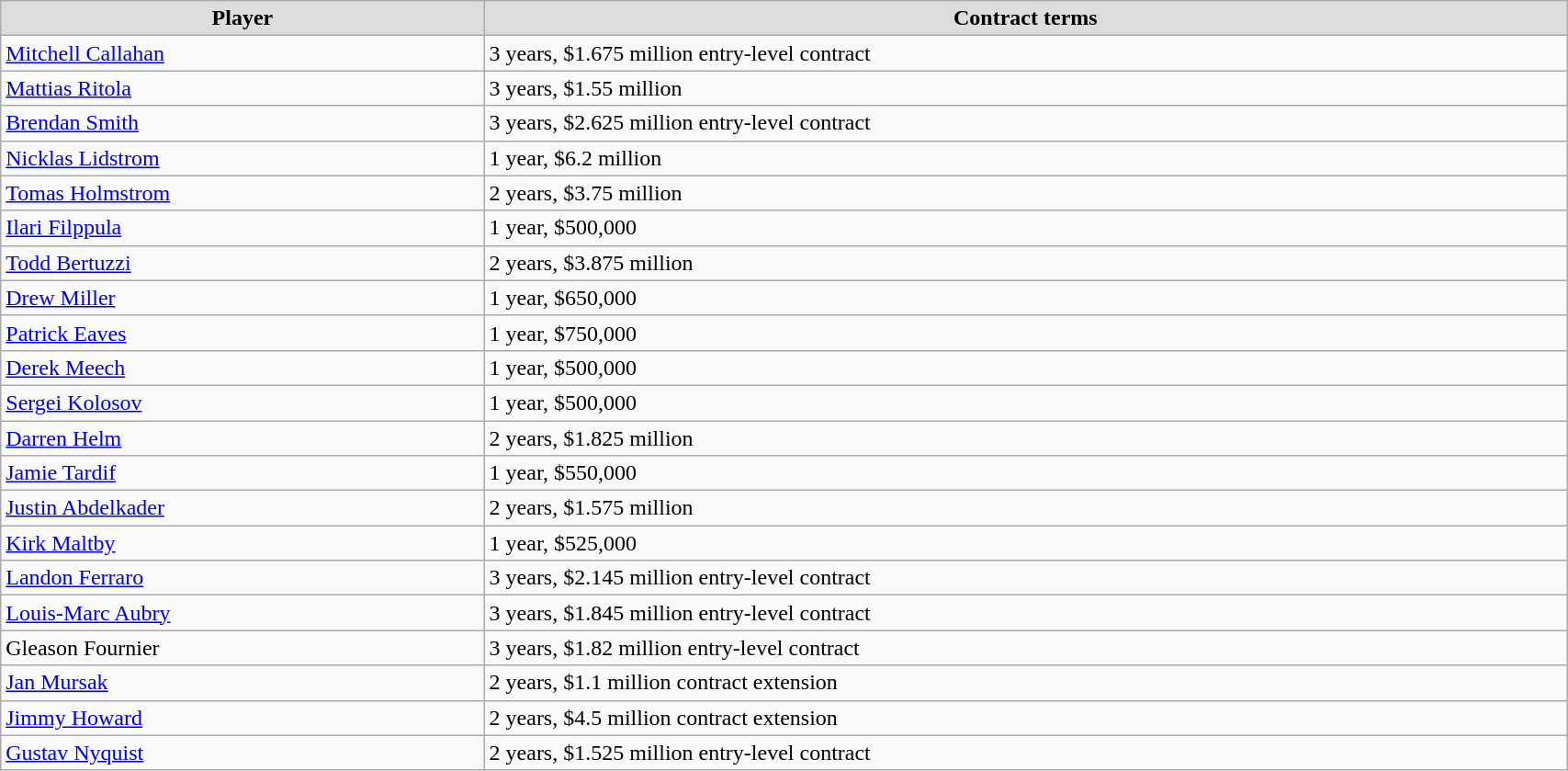<table class="wikitable" style="width:90%;">
<tr style="text-align:center; background:#ddd;">
<td><strong>Player</strong></td>
<td><strong>Contract terms</strong></td>
</tr>
<tr>
<td><a href='#'>Mitchell Callahan</a></td>
<td>3 years, $1.675 million entry-level contract</td>
</tr>
<tr>
<td><a href='#'>Mattias Ritola</a></td>
<td>3 years, $1.55 million</td>
</tr>
<tr>
<td><a href='#'>Brendan Smith</a></td>
<td>3 years, $2.625 million entry-level contract</td>
</tr>
<tr>
<td><a href='#'>Nicklas Lidstrom</a></td>
<td>1 year, $6.2 million</td>
</tr>
<tr>
<td><a href='#'>Tomas Holmstrom</a></td>
<td>2 years, $3.75 million</td>
</tr>
<tr>
<td><a href='#'>Ilari Filppula</a></td>
<td>1 year, $500,000</td>
</tr>
<tr>
<td><a href='#'>Todd Bertuzzi</a></td>
<td>2 years, $3.875 million</td>
</tr>
<tr>
<td><a href='#'>Drew Miller</a></td>
<td>1 year, $650,000</td>
</tr>
<tr>
<td><a href='#'>Patrick Eaves</a></td>
<td>1 year, $750,000</td>
</tr>
<tr>
<td><a href='#'>Derek Meech</a></td>
<td>1 year, $500,000</td>
</tr>
<tr>
<td><a href='#'>Sergei Kolosov</a></td>
<td>1 year, $500,000</td>
</tr>
<tr>
<td><a href='#'>Darren Helm</a></td>
<td>2 years, $1.825 million</td>
</tr>
<tr>
<td><a href='#'>Jamie Tardif</a></td>
<td>1 year, $550,000</td>
</tr>
<tr>
<td><a href='#'>Justin Abdelkader</a></td>
<td>2 years, $1.575 million</td>
</tr>
<tr>
<td><a href='#'>Kirk Maltby</a></td>
<td>1 year, $525,000</td>
</tr>
<tr>
<td><a href='#'>Landon Ferraro</a></td>
<td>3 years, $2.145 million entry-level contract</td>
</tr>
<tr>
<td><a href='#'>Louis-Marc Aubry</a></td>
<td>3 years, $1.845 million entry-level contract</td>
</tr>
<tr>
<td>Gleason Fournier</td>
<td>3 years, $1.82 million entry-level contract</td>
</tr>
<tr>
<td><a href='#'>Jan Mursak</a></td>
<td>2 years, $1.1 million contract extension</td>
</tr>
<tr>
<td><a href='#'>Jimmy Howard</a></td>
<td>2 years, $4.5 million contract extension</td>
</tr>
<tr>
<td><a href='#'>Gustav Nyquist</a></td>
<td>2 years, $1.525 million entry-level contract</td>
</tr>
</table>
